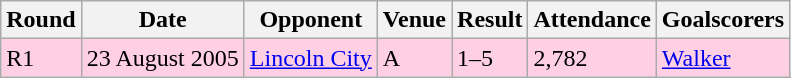<table class="wikitable">
<tr>
<th>Round</th>
<th>Date</th>
<th>Opponent</th>
<th>Venue</th>
<th>Result</th>
<th>Attendance</th>
<th>Goalscorers</th>
</tr>
<tr style="background-color: #ffd0e3;">
<td>R1</td>
<td>23 August 2005</td>
<td><a href='#'>Lincoln City</a></td>
<td>A</td>
<td>1–5</td>
<td>2,782</td>
<td><a href='#'>Walker</a></td>
</tr>
</table>
